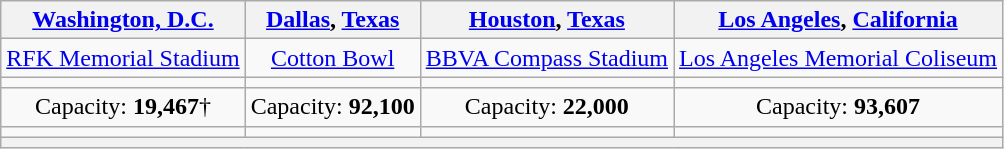<table class="wikitable" style="text-align:center" align="center">
<tr>
<th><a href='#'>Washington, D.C.</a></th>
<th><a href='#'>Dallas</a>, <a href='#'>Texas</a></th>
<th><a href='#'>Houston</a>, <a href='#'>Texas</a></th>
<th><a href='#'>Los Angeles</a>, <a href='#'>California</a></th>
</tr>
<tr>
<td><a href='#'>RFK Memorial Stadium</a></td>
<td><a href='#'>Cotton Bowl</a></td>
<td><a href='#'>BBVA Compass Stadium</a></td>
<td><a href='#'>Los Angeles Memorial Coliseum</a></td>
</tr>
<tr>
<td><small></small></td>
<td><small></small></td>
<td><small></small></td>
<td><small></small></td>
</tr>
<tr>
<td>Capacity: <strong>19,467</strong>†</td>
<td>Capacity: <strong>92,100</strong></td>
<td>Capacity: <strong>22,000</strong></td>
<td>Capacity: <strong>93,607</strong></td>
</tr>
<tr>
<td></td>
<td></td>
<td></td>
<td></td>
</tr>
<tr>
<th colspan=4></th>
</tr>
</table>
